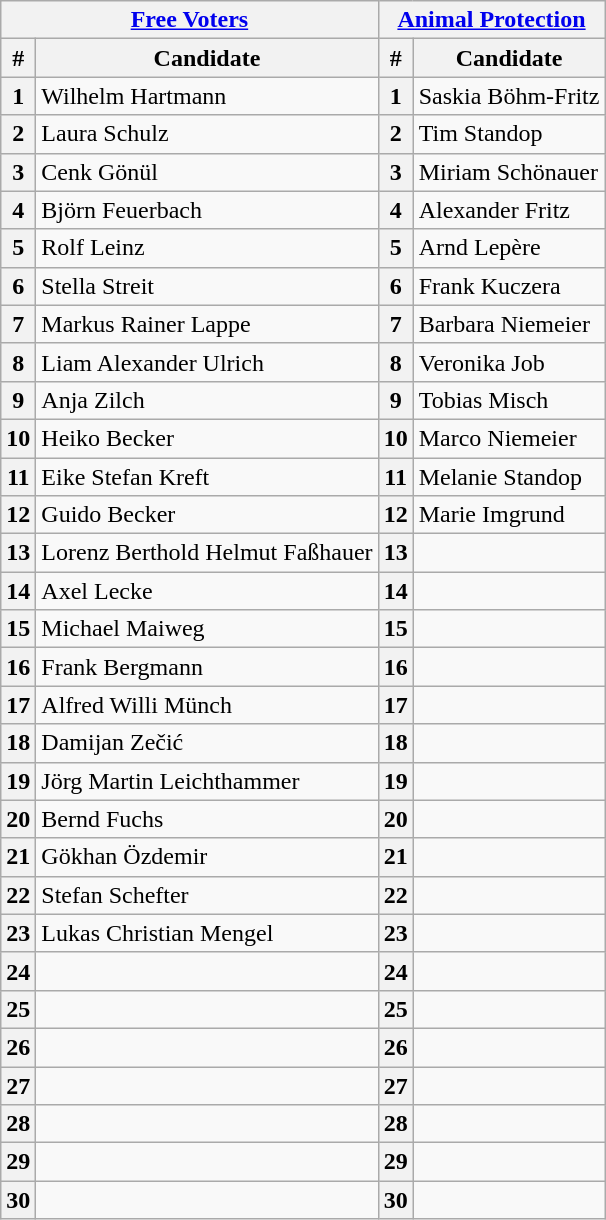<table class="wikitable">
<tr>
<th colspan="2"><a href='#'>Free Voters</a></th>
<th colspan="2"><a href='#'>Animal Protection</a></th>
</tr>
<tr>
<th>#</th>
<th>Candidate</th>
<th>#</th>
<th>Candidate</th>
</tr>
<tr>
<th>1</th>
<td>Wilhelm Hartmann</td>
<th>1</th>
<td>Saskia Böhm-Fritz</td>
</tr>
<tr>
<th colspan="1">2</th>
<td colspan="1">Laura Schulz</td>
<th colspan="1">2</th>
<td colspan="1">Tim Standop</td>
</tr>
<tr>
<th colspan="1">3</th>
<td colspan="1">Cenk Gönül</td>
<th colspan="1">3</th>
<td colspan="1">Miriam Schönauer</td>
</tr>
<tr>
<th colspan="1">4</th>
<td colspan="1">Björn Feuerbach</td>
<th colspan="1">4</th>
<td colspan="1">Alexander Fritz</td>
</tr>
<tr>
<th colspan="1">5</th>
<td colspan="1">Rolf Leinz</td>
<th colspan="1">5</th>
<td colspan="1">Arnd Lepère</td>
</tr>
<tr>
<th colspan="1">6</th>
<td colspan="1">Stella Streit</td>
<th colspan="1">6</th>
<td colspan="1">Frank Kuczera</td>
</tr>
<tr>
<th colspan="1">7</th>
<td colspan="1">Markus Rainer Lappe</td>
<th colspan="1">7</th>
<td colspan="1">Barbara Niemeier</td>
</tr>
<tr>
<th colspan="1">8</th>
<td colspan="1">Liam Alexander Ulrich</td>
<th colspan="1">8</th>
<td colspan="1">Veronika Job</td>
</tr>
<tr>
<th colspan="1">9</th>
<td colspan="1">Anja Zilch</td>
<th colspan="1">9</th>
<td colspan="1">Tobias Misch</td>
</tr>
<tr>
<th colspan="1">10</th>
<td colspan="1">Heiko Becker</td>
<th colspan="1">10</th>
<td colspan="1">Marco Niemeier</td>
</tr>
<tr>
<th>11</th>
<td>Eike Stefan Kreft</td>
<th>11</th>
<td>Melanie Standop</td>
</tr>
<tr>
<th>12</th>
<td>Guido Becker</td>
<th>12</th>
<td>Marie Imgrund</td>
</tr>
<tr>
<th colspan="1">13</th>
<td>Lorenz Berthold Helmut Faßhauer</td>
<th colspan="1">13</th>
<td></td>
</tr>
<tr>
<th colspan="1">14</th>
<td>Axel Lecke</td>
<th colspan="1">14</th>
<td></td>
</tr>
<tr>
<th colspan="1">15</th>
<td>Michael Maiweg</td>
<th colspan="1">15</th>
<td></td>
</tr>
<tr>
<th colspan="1">16</th>
<td>Frank Bergmann</td>
<th colspan="1">16</th>
<td></td>
</tr>
<tr>
<th colspan="1">17</th>
<td>Alfred Willi Münch</td>
<th colspan="1">17</th>
<td></td>
</tr>
<tr>
<th colspan="1">18</th>
<td>Damijan Zečić</td>
<th colspan="1">18</th>
<td></td>
</tr>
<tr>
<th colspan="1">19</th>
<td>Jörg Martin Leichthammer</td>
<th colspan="1">19</th>
<td></td>
</tr>
<tr>
<th colspan="1">20</th>
<td>Bernd Fuchs</td>
<th colspan="1">20</th>
<td></td>
</tr>
<tr>
<th colspan="1">21</th>
<td>Gökhan Özdemir</td>
<th colspan="1">21</th>
<td></td>
</tr>
<tr>
<th colspan="1">22</th>
<td>Stefan Schefter</td>
<th colspan="1">22</th>
<td></td>
</tr>
<tr>
<th colspan="1">23</th>
<td>Lukas Christian Mengel</td>
<th colspan="1">23</th>
<td></td>
</tr>
<tr>
<th colspan="1">24</th>
<td></td>
<th colspan="1">24</th>
<td></td>
</tr>
<tr>
<th colspan="1">25</th>
<td></td>
<th colspan="1">25</th>
<td></td>
</tr>
<tr>
<th colspan="1">26</th>
<td></td>
<th colspan="1">26</th>
<td></td>
</tr>
<tr>
<th>27</th>
<td></td>
<th>27</th>
<td></td>
</tr>
<tr>
<th colspan="1">28</th>
<td></td>
<th colspan="1">28</th>
<td></td>
</tr>
<tr>
<th colspan="1">29</th>
<td></td>
<th colspan="1">29</th>
<td></td>
</tr>
<tr>
<th colspan="1">30</th>
<td></td>
<th colspan="1">30</th>
<td></td>
</tr>
</table>
